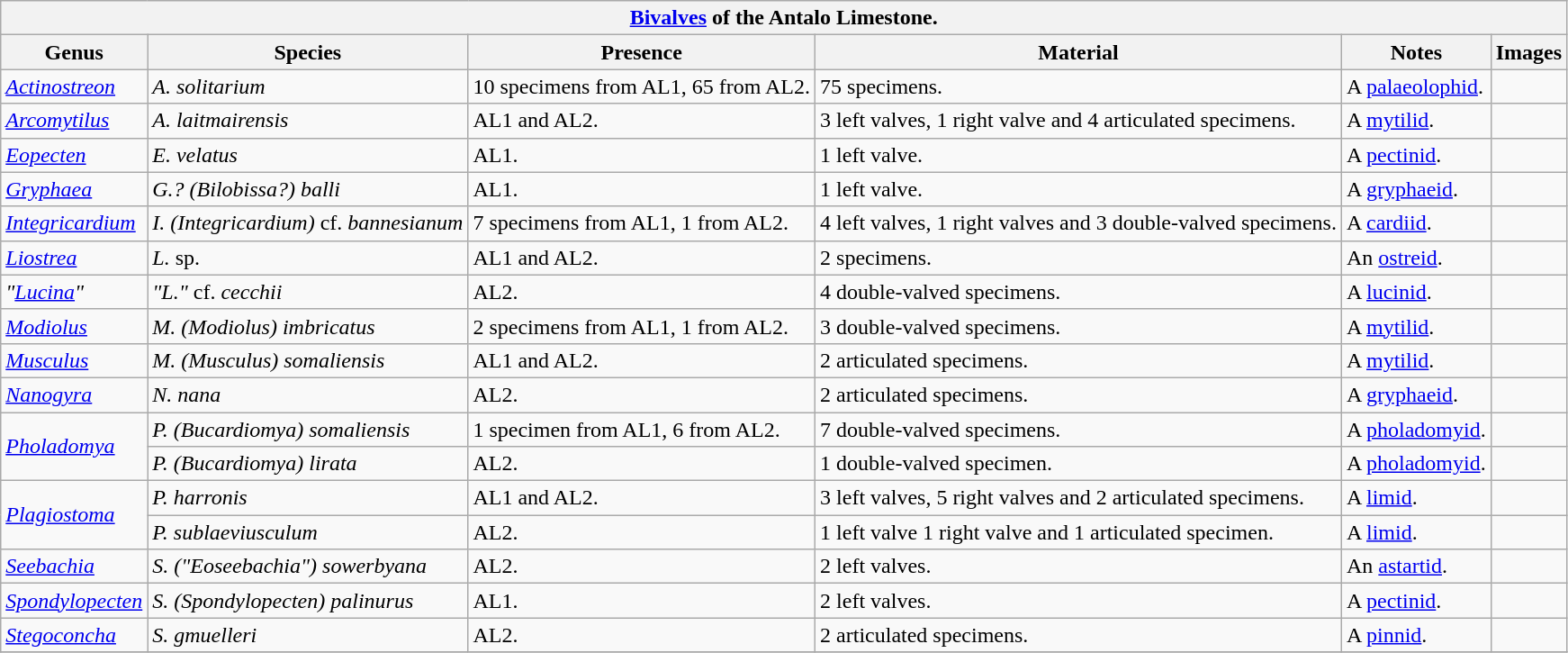<table class="wikitable" align="center">
<tr>
<th colspan="6" align="center"><strong><a href='#'>Bivalves</a> of the Antalo Limestone.</strong></th>
</tr>
<tr>
<th>Genus</th>
<th>Species</th>
<th>Presence</th>
<th><strong>Material</strong></th>
<th>Notes</th>
<th>Images</th>
</tr>
<tr>
<td><em><a href='#'>Actinostreon</a></em></td>
<td><em>A. solitarium</em></td>
<td>10 specimens from AL1, 65 from AL2.</td>
<td>75 specimens.</td>
<td>A <a href='#'>palaeolophid</a>.</td>
<td></td>
</tr>
<tr>
<td><em><a href='#'>Arcomytilus</a></em></td>
<td><em>A. laitmairensis</em></td>
<td>AL1 and AL2.</td>
<td>3 left valves, 1 right valve and 4 articulated specimens.</td>
<td>A <a href='#'>mytilid</a>.</td>
<td></td>
</tr>
<tr>
<td><em><a href='#'>Eopecten</a></em></td>
<td><em>E. velatus</em></td>
<td>AL1.</td>
<td>1 left valve.</td>
<td>A <a href='#'>pectinid</a>.</td>
<td></td>
</tr>
<tr>
<td><em><a href='#'>Gryphaea</a></em></td>
<td><em>G.? (Bilobissa?) balli</em></td>
<td>AL1.</td>
<td>1 left valve.</td>
<td>A <a href='#'>gryphaeid</a>.</td>
<td></td>
</tr>
<tr>
<td><em><a href='#'>Integricardium</a></em></td>
<td><em>I. (Integricardium)</em> cf. <em>bannesianum</em></td>
<td>7 specimens from AL1, 1 from AL2.</td>
<td>4 left valves, 1 right valves and 3 double-valved specimens.</td>
<td>A <a href='#'>cardiid</a>.</td>
<td></td>
</tr>
<tr>
<td><em><a href='#'>Liostrea</a></em></td>
<td><em>L.</em> sp.</td>
<td>AL1 and AL2.</td>
<td>2 specimens.</td>
<td>An <a href='#'>ostreid</a>.</td>
<td></td>
</tr>
<tr>
<td><em>"<a href='#'>Lucina</a>"</em></td>
<td><em>"L."</em> cf. <em>cecchii</em></td>
<td>AL2.</td>
<td>4 double-valved specimens.</td>
<td>A <a href='#'>lucinid</a>.</td>
<td></td>
</tr>
<tr>
<td><em><a href='#'>Modiolus</a></em></td>
<td><em>M. (Modiolus) imbricatus</em></td>
<td>2 specimens from AL1, 1 from AL2.</td>
<td>3 double-valved specimens.</td>
<td>A <a href='#'>mytilid</a>.</td>
<td></td>
</tr>
<tr>
<td><em><a href='#'>Musculus</a></em></td>
<td><em>M. (Musculus) somaliensis</em></td>
<td>AL1 and AL2.</td>
<td>2 articulated specimens.</td>
<td>A <a href='#'>mytilid</a>.</td>
<td></td>
</tr>
<tr>
<td><em><a href='#'>Nanogyra</a></em></td>
<td><em>N. nana</em></td>
<td>AL2.</td>
<td>2 articulated specimens.</td>
<td>A <a href='#'>gryphaeid</a>.</td>
<td></td>
</tr>
<tr>
<td rowspan=2><em><a href='#'>Pholadomya</a></em></td>
<td><em>P. (Bucardiomya) somaliensis</em></td>
<td>1 specimen from AL1, 6 from AL2.</td>
<td>7 double-valved specimens.</td>
<td>A <a href='#'>pholadomyid</a>.</td>
<td></td>
</tr>
<tr>
<td><em>P. (Bucardiomya) lirata</em></td>
<td>AL2.</td>
<td>1 double-valved specimen.</td>
<td>A <a href='#'>pholadomyid</a>.</td>
<td></td>
</tr>
<tr>
<td rowspan="2"><em><a href='#'>Plagiostoma</a></em></td>
<td><em>P. harronis</em></td>
<td>AL1 and AL2.</td>
<td>3 left valves, 5 right valves and 2 articulated specimens.</td>
<td>A <a href='#'>limid</a>.</td>
<td></td>
</tr>
<tr>
<td><em>P. sublaeviusculum</em></td>
<td>AL2.</td>
<td>1 left valve 1 right valve and 1 articulated specimen.</td>
<td>A <a href='#'>limid</a>.</td>
<td></td>
</tr>
<tr>
<td><em><a href='#'>Seebachia</a></em></td>
<td><em>S. ("Eoseebachia") sowerbyana</em></td>
<td>AL2.</td>
<td>2 left valves.</td>
<td>An <a href='#'>astartid</a>.</td>
<td></td>
</tr>
<tr>
<td><em><a href='#'>Spondylopecten</a></em></td>
<td><em>S. (Spondylopecten) palinurus</em></td>
<td>AL1.</td>
<td>2 left valves.</td>
<td>A <a href='#'>pectinid</a>.</td>
<td></td>
</tr>
<tr>
<td><em><a href='#'>Stegoconcha</a></em></td>
<td><em>S. gmuelleri</em></td>
<td>AL2.</td>
<td>2 articulated specimens.</td>
<td>A <a href='#'>pinnid</a>.</td>
<td></td>
</tr>
<tr>
</tr>
</table>
